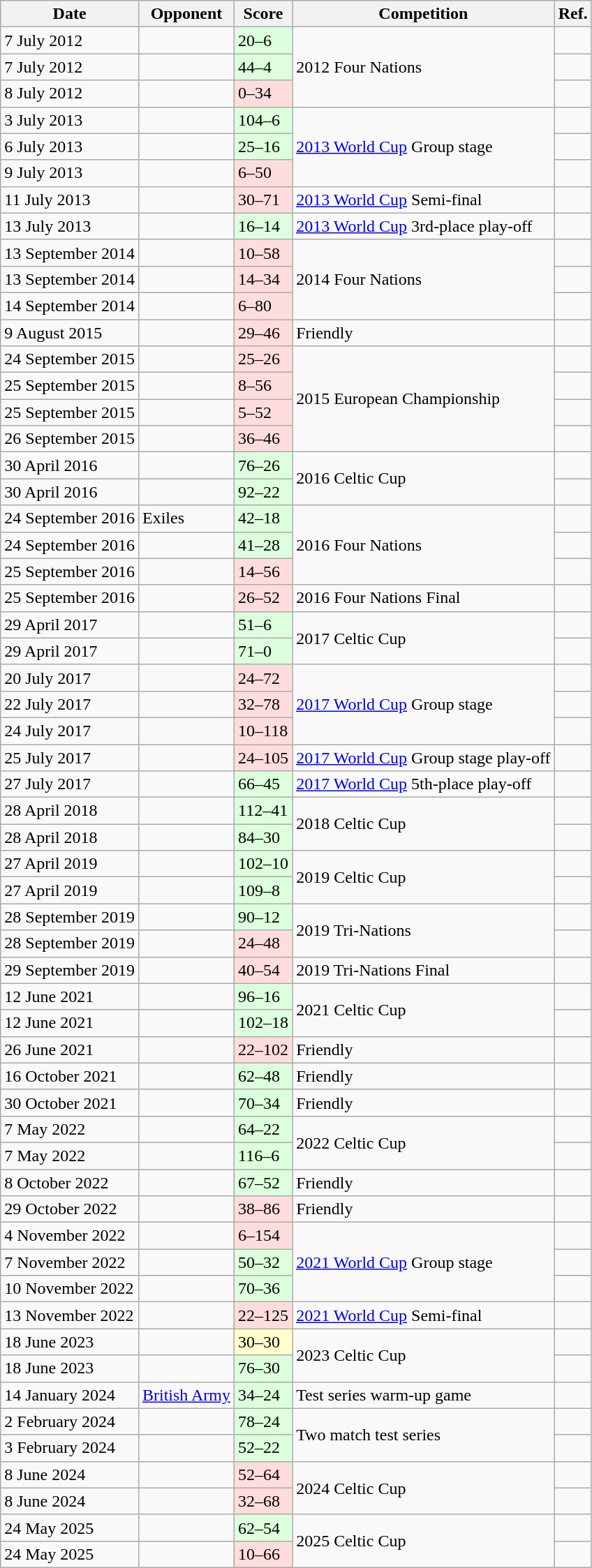<table class="wikitable defaultcenter col2left">
<tr>
<th>Date</th>
<th>Opponent</th>
<th class=unsortable>Score</th>
<th class=unsortable>Competition</th>
<th class=unsortable>Ref.</th>
</tr>
<tr>
<td>7 July 2012</td>
<td></td>
<td style="background:#ddffdd;">20–6</td>
<td rowspan=3>2012 Four Nations</td>
<td></td>
</tr>
<tr>
<td>7 July 2012</td>
<td></td>
<td style="background:#ddffdd;">44–4</td>
<td></td>
</tr>
<tr>
<td>8 July 2012</td>
<td></td>
<td style="background:#ffdddd;">0–34</td>
<td></td>
</tr>
<tr>
<td>3 July 2013</td>
<td></td>
<td style="background:#ddffdd;">104–6</td>
<td rowspan=3><a href='#'>2013 World Cup</a> Group stage</td>
<td></td>
</tr>
<tr>
<td>6 July 2013</td>
<td></td>
<td style="background:#ddffdd;">25–16</td>
<td></td>
</tr>
<tr>
<td>9 July 2013</td>
<td></td>
<td style="background:#ffdddd;">6–50</td>
<td></td>
</tr>
<tr>
<td>11 July 2013</td>
<td></td>
<td style="background:#ffdddd;">30–71</td>
<td><a href='#'>2013 World Cup</a> Semi-final</td>
<td></td>
</tr>
<tr>
<td>13 July 2013</td>
<td></td>
<td style="background:#ddffdd;">16–14</td>
<td><a href='#'>2013 World Cup</a> 3rd-place play-off</td>
<td></td>
</tr>
<tr>
<td>13 September 2014</td>
<td></td>
<td style="background:#ffdddd;">10–58</td>
<td rowspan=3>2014 Four Nations</td>
<td></td>
</tr>
<tr>
<td>13 September 2014</td>
<td></td>
<td style="background:#ffdddd;">14–34</td>
<td></td>
</tr>
<tr>
<td>14 September 2014</td>
<td></td>
<td style="background:#ffdddd;">6–80</td>
<td></td>
</tr>
<tr>
<td>9 August 2015</td>
<td></td>
<td style="background:#ffdddd;">29–46</td>
<td>Friendly</td>
<td></td>
</tr>
<tr>
<td>24 September 2015</td>
<td></td>
<td style="background:#ffdddd;">25–26</td>
<td rowspan=4>2015 European Championship</td>
<td></td>
</tr>
<tr>
<td>25 September 2015</td>
<td></td>
<td style="background:#ffdddd;">8–56</td>
<td></td>
</tr>
<tr>
<td>25 September 2015</td>
<td></td>
<td style="background:#ffdddd;">5–52</td>
<td></td>
</tr>
<tr>
<td>26 September 2015</td>
<td></td>
<td style="background:#ffdddd;">36–46</td>
<td></td>
</tr>
<tr>
<td>30 April 2016</td>
<td></td>
<td style="background:#ddffdd;">76–26</td>
<td rowspan=2>2016 Celtic Cup</td>
<td></td>
</tr>
<tr>
<td>30 April 2016</td>
<td></td>
<td style="background:#ddffdd;">92–22</td>
<td></td>
</tr>
<tr>
<td>24 September 2016</td>
<td>Exiles</td>
<td style="background:#ddffdd;">42–18</td>
<td rowspan=3>2016 Four Nations</td>
<td></td>
</tr>
<tr>
<td>24 September 2016</td>
<td></td>
<td style="background:#ddffdd;">41–28</td>
<td></td>
</tr>
<tr>
<td>25 September 2016</td>
<td></td>
<td style="background:#ffdddd;">14–56</td>
<td></td>
</tr>
<tr>
<td>25 September 2016</td>
<td></td>
<td style="background:#ffdddd;">26–52</td>
<td>2016 Four Nations Final</td>
<td></td>
</tr>
<tr>
<td>29 April 2017</td>
<td></td>
<td style="background:#ddffdd;">51–6</td>
<td rowspan=2>2017 Celtic Cup</td>
<td></td>
</tr>
<tr>
<td>29 April 2017</td>
<td></td>
<td style="background:#ddffdd;">71–0</td>
<td></td>
</tr>
<tr>
<td>20 July 2017</td>
<td></td>
<td style="background:#ffdddd;">24–72</td>
<td rowspan=3><a href='#'>2017 World Cup</a> Group stage</td>
<td></td>
</tr>
<tr>
<td>22 July 2017</td>
<td></td>
<td style="background:#ffdddd;">32–78</td>
<td></td>
</tr>
<tr>
<td>24 July 2017</td>
<td></td>
<td style="background:#ffdddd;">10–118</td>
<td></td>
</tr>
<tr>
<td>25 July 2017</td>
<td></td>
<td style="background:#ffdddd;">24–105</td>
<td><a href='#'>2017 World Cup</a> Group stage play-off</td>
<td></td>
</tr>
<tr>
<td>27 July 2017</td>
<td></td>
<td style="background:#ddffdd;">66–45</td>
<td><a href='#'>2017 World Cup</a> 5th-place play-off</td>
<td></td>
</tr>
<tr>
<td>28 April 2018</td>
<td></td>
<td style="background:#ddffdd;">112–41</td>
<td rowspan=2>2018 Celtic Cup</td>
<td></td>
</tr>
<tr>
<td>28 April 2018</td>
<td></td>
<td style="background:#ddffdd;">84–30</td>
<td></td>
</tr>
<tr>
<td>27 April 2019</td>
<td></td>
<td style="background:#ddffdd;">102–10</td>
<td rowspan=2>2019 Celtic Cup</td>
<td></td>
</tr>
<tr>
<td>27 April 2019</td>
<td></td>
<td style="background:#ddffdd;">109–8</td>
<td></td>
</tr>
<tr>
<td>28 September 2019</td>
<td></td>
<td style="background:#ddffdd;">90–12</td>
<td rowspan=2>2019 Tri-Nations</td>
<td></td>
</tr>
<tr>
<td>28 September 2019</td>
<td></td>
<td style="background:#ffdddd;">24–48</td>
<td></td>
</tr>
<tr>
<td>29 September 2019</td>
<td></td>
<td style="background:#ffdddd;">40–54</td>
<td>2019 Tri-Nations Final</td>
<td></td>
</tr>
<tr>
<td>12 June 2021</td>
<td></td>
<td style="background:#ddffdd;">96–16</td>
<td rowspan=2>2021 Celtic Cup</td>
<td></td>
</tr>
<tr>
<td>12 June 2021</td>
<td></td>
<td style="background:#ddffdd;">102–18</td>
<td></td>
</tr>
<tr>
<td>26 June 2021</td>
<td></td>
<td style="background:#ffdddd;">22–102</td>
<td>Friendly</td>
<td></td>
</tr>
<tr>
<td>16 October 2021</td>
<td></td>
<td style="background:#ddffdd;">62–48</td>
<td>Friendly</td>
<td></td>
</tr>
<tr>
<td>30 October 2021</td>
<td></td>
<td style="background:#ddffdd;">70–34</td>
<td>Friendly</td>
<td></td>
</tr>
<tr>
<td>7 May 2022</td>
<td></td>
<td style="background:#ddffdd;">64–22</td>
<td rowspan=2>2022 Celtic Cup</td>
<td></td>
</tr>
<tr>
<td>7 May 2022</td>
<td></td>
<td style="background:#ddffdd;">116–6</td>
<td></td>
</tr>
<tr>
<td>8 October 2022</td>
<td></td>
<td style="background:#ddffdd;">67–52</td>
<td>Friendly</td>
<td></td>
</tr>
<tr>
<td>29 October 2022</td>
<td></td>
<td style="background:#ffdddd;">38–86</td>
<td>Friendly</td>
<td></td>
</tr>
<tr>
<td>4 November 2022</td>
<td></td>
<td style="background:#ffdddd;">6–154</td>
<td rowspan=3><a href='#'>2021 World Cup</a> Group stage</td>
<td></td>
</tr>
<tr>
<td>7 November 2022</td>
<td></td>
<td style="background:#ddffdd;">50–32</td>
<td></td>
</tr>
<tr>
<td>10 November 2022</td>
<td></td>
<td style="background:#ddffdd;">70–36</td>
<td></td>
</tr>
<tr>
<td>13 November 2022</td>
<td></td>
<td style="background:#ffdddd;">22–125</td>
<td><a href='#'>2021 World Cup</a> Semi-final</td>
<td></td>
</tr>
<tr>
<td>18 June 2023</td>
<td></td>
<td style="background:#ffffcc;">30–30</td>
<td rowspan=2>2023 Celtic Cup</td>
<td></td>
</tr>
<tr>
<td>18 June 2023</td>
<td></td>
<td style="background:#ddffdd;">76–30</td>
<td></td>
</tr>
<tr>
<td>14 January 2024</td>
<td> <a href='#'>British Army</a></td>
<td style="background:#ddffdd;">34–24</td>
<td>Test series warm-up game</td>
<td></td>
</tr>
<tr>
<td>2 February 2024</td>
<td></td>
<td style="background:#ddffdd;">78–24</td>
<td rowspan=2>Two match test series</td>
<td></td>
</tr>
<tr>
<td>3 February 2024</td>
<td></td>
<td style="background:#ddffdd;">52–22</td>
<td></td>
</tr>
<tr>
<td>8 June 2024</td>
<td></td>
<td style="background:#ffdddd;">52–64</td>
<td rowspan=2>2024 Celtic Cup</td>
<td></td>
</tr>
<tr>
<td>8 June 2024</td>
<td></td>
<td style="background:#ffdddd;">32–68</td>
<td></td>
</tr>
<tr>
<td>24 May 2025</td>
<td></td>
<td style="background:#ddffdd;">62–54</td>
<td rowspan=2>2025 Celtic Cup</td>
<td></td>
</tr>
<tr>
<td>24 May 2025</td>
<td></td>
<td style="background:#ffdddd;">10–66</td>
<td></td>
</tr>
</table>
